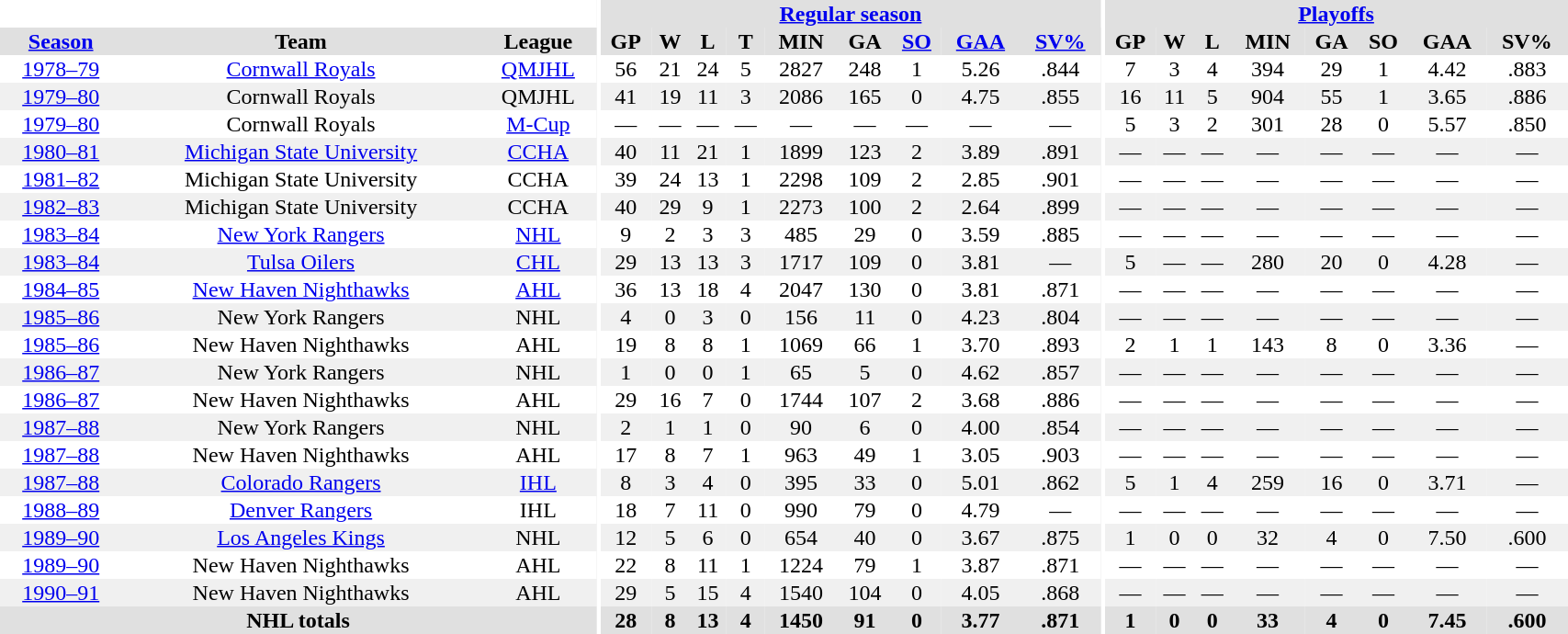<table border="0" cellpadding="1" cellspacing="0" style="width:90%; text-align:center;">
<tr bgcolor="#e0e0e0">
<th colspan="3" bgcolor="#ffffff"></th>
<th rowspan="99" bgcolor="#ffffff"></th>
<th colspan="9" bgcolor="#e0e0e0"><a href='#'>Regular season</a></th>
<th rowspan="99" bgcolor="#ffffff"></th>
<th colspan="8" bgcolor="#e0e0e0"><a href='#'>Playoffs</a></th>
</tr>
<tr bgcolor="#e0e0e0">
<th><a href='#'>Season</a></th>
<th>Team</th>
<th>League</th>
<th>GP</th>
<th>W</th>
<th>L</th>
<th>T</th>
<th>MIN</th>
<th>GA</th>
<th><a href='#'>SO</a></th>
<th><a href='#'>GAA</a></th>
<th><a href='#'>SV%</a></th>
<th>GP</th>
<th>W</th>
<th>L</th>
<th>MIN</th>
<th>GA</th>
<th>SO</th>
<th>GAA</th>
<th>SV%</th>
</tr>
<tr>
<td><a href='#'>1978–79</a></td>
<td><a href='#'>Cornwall Royals</a></td>
<td><a href='#'>QMJHL</a></td>
<td>56</td>
<td>21</td>
<td>24</td>
<td>5</td>
<td>2827</td>
<td>248</td>
<td>1</td>
<td>5.26</td>
<td>.844</td>
<td>7</td>
<td>3</td>
<td>4</td>
<td>394</td>
<td>29</td>
<td>1</td>
<td>4.42</td>
<td>.883</td>
</tr>
<tr bgcolor="#f0f0f0">
<td><a href='#'>1979–80</a></td>
<td>Cornwall Royals</td>
<td>QMJHL</td>
<td>41</td>
<td>19</td>
<td>11</td>
<td>3</td>
<td>2086</td>
<td>165</td>
<td>0</td>
<td>4.75</td>
<td>.855</td>
<td>16</td>
<td>11</td>
<td>5</td>
<td>904</td>
<td>55</td>
<td>1</td>
<td>3.65</td>
<td>.886</td>
</tr>
<tr>
<td><a href='#'>1979–80</a></td>
<td>Cornwall Royals</td>
<td><a href='#'>M-Cup</a></td>
<td>—</td>
<td>—</td>
<td>—</td>
<td>—</td>
<td>—</td>
<td>—</td>
<td>—</td>
<td>—</td>
<td>—</td>
<td>5</td>
<td>3</td>
<td>2</td>
<td>301</td>
<td>28</td>
<td>0</td>
<td>5.57</td>
<td>.850</td>
</tr>
<tr bgcolor="#f0f0f0">
<td><a href='#'>1980–81</a></td>
<td><a href='#'>Michigan State University</a></td>
<td><a href='#'>CCHA</a></td>
<td>40</td>
<td>11</td>
<td>21</td>
<td>1</td>
<td>1899</td>
<td>123</td>
<td>2</td>
<td>3.89</td>
<td>.891</td>
<td>—</td>
<td>—</td>
<td>—</td>
<td>—</td>
<td>—</td>
<td>—</td>
<td>—</td>
<td>—</td>
</tr>
<tr>
<td><a href='#'>1981–82</a></td>
<td>Michigan State University</td>
<td>CCHA</td>
<td>39</td>
<td>24</td>
<td>13</td>
<td>1</td>
<td>2298</td>
<td>109</td>
<td>2</td>
<td>2.85</td>
<td>.901</td>
<td>—</td>
<td>—</td>
<td>—</td>
<td>—</td>
<td>—</td>
<td>—</td>
<td>—</td>
<td>—</td>
</tr>
<tr bgcolor="#f0f0f0">
<td><a href='#'>1982–83</a></td>
<td>Michigan State University</td>
<td>CCHA</td>
<td>40</td>
<td>29</td>
<td>9</td>
<td>1</td>
<td>2273</td>
<td>100</td>
<td>2</td>
<td>2.64</td>
<td>.899</td>
<td>—</td>
<td>—</td>
<td>—</td>
<td>—</td>
<td>—</td>
<td>—</td>
<td>—</td>
<td>—</td>
</tr>
<tr>
<td><a href='#'>1983–84</a></td>
<td><a href='#'>New York Rangers</a></td>
<td><a href='#'>NHL</a></td>
<td>9</td>
<td>2</td>
<td>3</td>
<td>3</td>
<td>485</td>
<td>29</td>
<td>0</td>
<td>3.59</td>
<td>.885</td>
<td>—</td>
<td>—</td>
<td>—</td>
<td>—</td>
<td>—</td>
<td>—</td>
<td>—</td>
<td>—</td>
</tr>
<tr bgcolor="#f0f0f0">
<td><a href='#'>1983–84</a></td>
<td><a href='#'>Tulsa Oilers</a></td>
<td><a href='#'>CHL</a></td>
<td>29</td>
<td>13</td>
<td>13</td>
<td>3</td>
<td>1717</td>
<td>109</td>
<td>0</td>
<td>3.81</td>
<td>—</td>
<td>5</td>
<td>—</td>
<td>—</td>
<td>280</td>
<td>20</td>
<td>0</td>
<td>4.28</td>
<td>—</td>
</tr>
<tr>
<td><a href='#'>1984–85</a></td>
<td><a href='#'>New Haven Nighthawks</a></td>
<td><a href='#'>AHL</a></td>
<td>36</td>
<td>13</td>
<td>18</td>
<td>4</td>
<td>2047</td>
<td>130</td>
<td>0</td>
<td>3.81</td>
<td>.871</td>
<td>—</td>
<td>—</td>
<td>—</td>
<td>—</td>
<td>—</td>
<td>—</td>
<td>—</td>
<td>—</td>
</tr>
<tr bgcolor="#f0f0f0">
<td><a href='#'>1985–86</a></td>
<td>New York Rangers</td>
<td>NHL</td>
<td>4</td>
<td>0</td>
<td>3</td>
<td>0</td>
<td>156</td>
<td>11</td>
<td>0</td>
<td>4.23</td>
<td>.804</td>
<td>—</td>
<td>—</td>
<td>—</td>
<td>—</td>
<td>—</td>
<td>—</td>
<td>—</td>
<td>—</td>
</tr>
<tr>
<td><a href='#'>1985–86</a></td>
<td>New Haven Nighthawks</td>
<td>AHL</td>
<td>19</td>
<td>8</td>
<td>8</td>
<td>1</td>
<td>1069</td>
<td>66</td>
<td>1</td>
<td>3.70</td>
<td>.893</td>
<td>2</td>
<td>1</td>
<td>1</td>
<td>143</td>
<td>8</td>
<td>0</td>
<td>3.36</td>
<td>—</td>
</tr>
<tr bgcolor="#f0f0f0">
<td><a href='#'>1986–87</a></td>
<td>New York Rangers</td>
<td>NHL</td>
<td>1</td>
<td>0</td>
<td>0</td>
<td>1</td>
<td>65</td>
<td>5</td>
<td>0</td>
<td>4.62</td>
<td>.857</td>
<td>—</td>
<td>—</td>
<td>—</td>
<td>—</td>
<td>—</td>
<td>—</td>
<td>—</td>
<td>—</td>
</tr>
<tr>
<td><a href='#'>1986–87</a></td>
<td>New Haven Nighthawks</td>
<td>AHL</td>
<td>29</td>
<td>16</td>
<td>7</td>
<td>0</td>
<td>1744</td>
<td>107</td>
<td>2</td>
<td>3.68</td>
<td>.886</td>
<td>—</td>
<td>—</td>
<td>—</td>
<td>—</td>
<td>—</td>
<td>—</td>
<td>—</td>
<td>—</td>
</tr>
<tr bgcolor="#f0f0f0">
<td><a href='#'>1987–88</a></td>
<td>New York Rangers</td>
<td>NHL</td>
<td>2</td>
<td>1</td>
<td>1</td>
<td>0</td>
<td>90</td>
<td>6</td>
<td>0</td>
<td>4.00</td>
<td>.854</td>
<td>—</td>
<td>—</td>
<td>—</td>
<td>—</td>
<td>—</td>
<td>—</td>
<td>—</td>
<td>—</td>
</tr>
<tr>
<td><a href='#'>1987–88</a></td>
<td>New Haven Nighthawks</td>
<td>AHL</td>
<td>17</td>
<td>8</td>
<td>7</td>
<td>1</td>
<td>963</td>
<td>49</td>
<td>1</td>
<td>3.05</td>
<td>.903</td>
<td>—</td>
<td>—</td>
<td>—</td>
<td>—</td>
<td>—</td>
<td>—</td>
<td>—</td>
<td>—</td>
</tr>
<tr bgcolor="#f0f0f0">
<td><a href='#'>1987–88</a></td>
<td><a href='#'>Colorado Rangers</a></td>
<td><a href='#'>IHL</a></td>
<td>8</td>
<td>3</td>
<td>4</td>
<td>0</td>
<td>395</td>
<td>33</td>
<td>0</td>
<td>5.01</td>
<td>.862</td>
<td>5</td>
<td>1</td>
<td>4</td>
<td>259</td>
<td>16</td>
<td>0</td>
<td>3.71</td>
<td>—</td>
</tr>
<tr>
<td><a href='#'>1988–89</a></td>
<td><a href='#'>Denver Rangers</a></td>
<td>IHL</td>
<td>18</td>
<td>7</td>
<td>11</td>
<td>0</td>
<td>990</td>
<td>79</td>
<td>0</td>
<td>4.79</td>
<td>—</td>
<td>—</td>
<td>—</td>
<td>—</td>
<td>—</td>
<td>—</td>
<td>—</td>
<td>—</td>
<td>—</td>
</tr>
<tr bgcolor="#f0f0f0">
<td><a href='#'>1989–90</a></td>
<td><a href='#'>Los Angeles Kings</a></td>
<td>NHL</td>
<td>12</td>
<td>5</td>
<td>6</td>
<td>0</td>
<td>654</td>
<td>40</td>
<td>0</td>
<td>3.67</td>
<td>.875</td>
<td>1</td>
<td>0</td>
<td>0</td>
<td>32</td>
<td>4</td>
<td>0</td>
<td>7.50</td>
<td>.600</td>
</tr>
<tr>
<td><a href='#'>1989–90</a></td>
<td>New Haven Nighthawks</td>
<td>AHL</td>
<td>22</td>
<td>8</td>
<td>11</td>
<td>1</td>
<td>1224</td>
<td>79</td>
<td>1</td>
<td>3.87</td>
<td>.871</td>
<td>—</td>
<td>—</td>
<td>—</td>
<td>—</td>
<td>—</td>
<td>—</td>
<td>—</td>
<td>—</td>
</tr>
<tr bgcolor="#f0f0f0">
<td><a href='#'>1990–91</a></td>
<td>New Haven Nighthawks</td>
<td>AHL</td>
<td>29</td>
<td>5</td>
<td>15</td>
<td>4</td>
<td>1540</td>
<td>104</td>
<td>0</td>
<td>4.05</td>
<td>.868</td>
<td>—</td>
<td>—</td>
<td>—</td>
<td>—</td>
<td>—</td>
<td>—</td>
<td>—</td>
<td>—</td>
</tr>
<tr bgcolor="#e0e0e0">
<th colspan=3>NHL totals</th>
<th>28</th>
<th>8</th>
<th>13</th>
<th>4</th>
<th>1450</th>
<th>91</th>
<th>0</th>
<th>3.77</th>
<th>.871</th>
<th>1</th>
<th>0</th>
<th>0</th>
<th>33</th>
<th>4</th>
<th>0</th>
<th>7.45</th>
<th>.600</th>
</tr>
</table>
